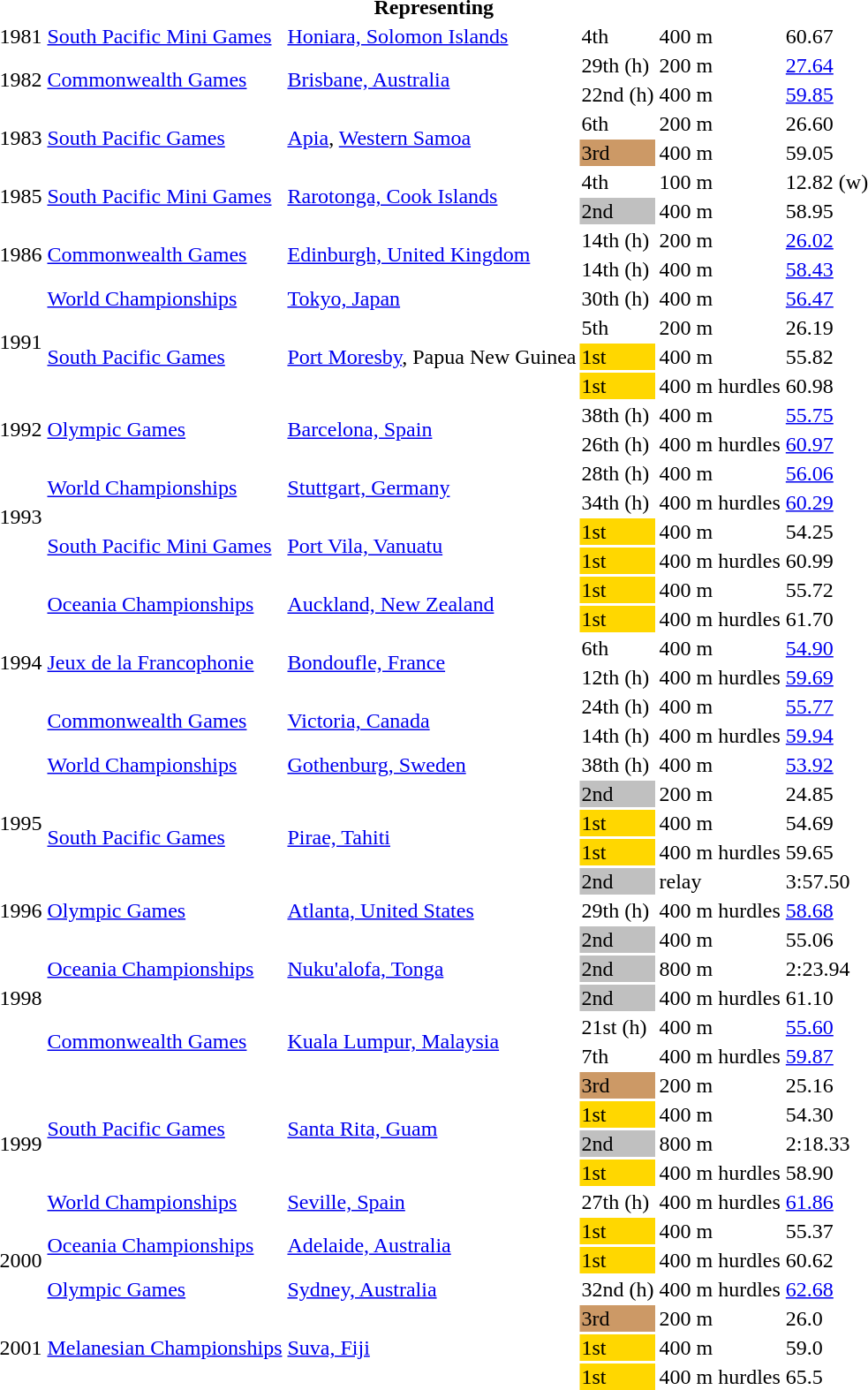<table>
<tr>
<th colspan="6">Representing </th>
</tr>
<tr>
<td>1981</td>
<td><a href='#'>South Pacific Mini Games</a></td>
<td><a href='#'>Honiara, Solomon Islands</a></td>
<td>4th</td>
<td>400 m</td>
<td>60.67</td>
</tr>
<tr>
<td rowspan=2>1982</td>
<td rowspan=2><a href='#'>Commonwealth Games</a></td>
<td rowspan=2><a href='#'>Brisbane, Australia</a></td>
<td>29th (h)</td>
<td>200 m</td>
<td><a href='#'>27.64</a></td>
</tr>
<tr>
<td>22nd (h)</td>
<td>400 m</td>
<td><a href='#'>59.85</a></td>
</tr>
<tr>
<td rowspan=2>1983</td>
<td rowspan=2><a href='#'>South Pacific Games</a></td>
<td rowspan=2><a href='#'>Apia</a>, <a href='#'>Western Samoa</a></td>
<td>6th</td>
<td>200 m</td>
<td>26.60</td>
</tr>
<tr>
<td bgcolor=cc9966>3rd</td>
<td>400 m</td>
<td>59.05</td>
</tr>
<tr>
<td rowspan=2>1985</td>
<td rowspan=2><a href='#'>South Pacific Mini Games</a></td>
<td rowspan=2><a href='#'>Rarotonga, Cook Islands</a></td>
<td>4th</td>
<td>100 m</td>
<td>12.82 (w)</td>
</tr>
<tr>
<td bgcolor=silver>2nd</td>
<td>400 m</td>
<td>58.95</td>
</tr>
<tr>
<td rowspan=2>1986</td>
<td rowspan=2><a href='#'>Commonwealth Games</a></td>
<td rowspan=2><a href='#'>Edinburgh, United Kingdom</a></td>
<td>14th (h)</td>
<td>200 m</td>
<td><a href='#'>26.02</a></td>
</tr>
<tr>
<td>14th (h)</td>
<td>400 m</td>
<td><a href='#'>58.43</a></td>
</tr>
<tr>
<td rowspan=4>1991</td>
<td><a href='#'>World Championships</a></td>
<td><a href='#'>Tokyo, Japan</a></td>
<td>30th (h)</td>
<td>400 m</td>
<td><a href='#'>56.47</a></td>
</tr>
<tr>
<td rowspan=3><a href='#'>South Pacific Games</a></td>
<td rowspan=3><a href='#'>Port Moresby</a>, Papua New Guinea</td>
<td>5th</td>
<td>200 m</td>
<td>26.19</td>
</tr>
<tr>
<td bgcolor=gold>1st</td>
<td>400 m</td>
<td>55.82</td>
</tr>
<tr>
<td bgcolor=gold>1st</td>
<td>400 m hurdles</td>
<td>60.98</td>
</tr>
<tr>
<td rowspan=2>1992</td>
<td rowspan=2><a href='#'>Olympic Games</a></td>
<td rowspan=2><a href='#'>Barcelona, Spain</a></td>
<td>38th (h)</td>
<td>400 m</td>
<td><a href='#'>55.75</a></td>
</tr>
<tr>
<td>26th (h)</td>
<td>400 m hurdles</td>
<td><a href='#'>60.97</a></td>
</tr>
<tr>
<td rowspan=4>1993</td>
<td rowspan=2><a href='#'>World Championships</a></td>
<td rowspan=2><a href='#'>Stuttgart, Germany</a></td>
<td>28th (h)</td>
<td>400 m</td>
<td><a href='#'>56.06</a></td>
</tr>
<tr>
<td>34th (h)</td>
<td>400 m hurdles</td>
<td><a href='#'>60.29</a></td>
</tr>
<tr>
<td rowspan=2><a href='#'>South Pacific Mini Games</a></td>
<td rowspan=2><a href='#'>Port Vila, Vanuatu</a></td>
<td bgcolor=gold>1st</td>
<td>400 m</td>
<td>54.25</td>
</tr>
<tr>
<td bgcolor=gold>1st</td>
<td>400 m hurdles</td>
<td>60.99</td>
</tr>
<tr>
<td rowspan=6>1994</td>
<td rowspan=2><a href='#'>Oceania Championships</a></td>
<td rowspan=2><a href='#'>Auckland, New Zealand</a></td>
<td bgcolor=gold>1st</td>
<td>400 m</td>
<td>55.72</td>
</tr>
<tr>
<td bgcolor=gold>1st</td>
<td>400 m hurdles</td>
<td>61.70</td>
</tr>
<tr>
<td rowspan=2><a href='#'>Jeux de la Francophonie</a></td>
<td rowspan=2><a href='#'>Bondoufle, France</a></td>
<td>6th</td>
<td>400 m</td>
<td><a href='#'>54.90</a></td>
</tr>
<tr>
<td>12th (h)</td>
<td>400 m hurdles</td>
<td><a href='#'>59.69</a></td>
</tr>
<tr>
<td rowspan=2><a href='#'>Commonwealth Games</a></td>
<td rowspan=2><a href='#'>Victoria, Canada</a></td>
<td>24th (h)</td>
<td>400 m</td>
<td><a href='#'>55.77</a></td>
</tr>
<tr>
<td>14th (h)</td>
<td>400 m hurdles</td>
<td><a href='#'>59.94</a></td>
</tr>
<tr>
<td rowspan=5>1995</td>
<td><a href='#'>World Championships</a></td>
<td><a href='#'>Gothenburg, Sweden</a></td>
<td>38th (h)</td>
<td>400 m</td>
<td><a href='#'>53.92</a></td>
</tr>
<tr>
<td rowspan=4><a href='#'>South Pacific Games</a></td>
<td rowspan=4><a href='#'>Pirae, Tahiti</a></td>
<td bgcolor=silver>2nd</td>
<td>200 m</td>
<td>24.85</td>
</tr>
<tr>
<td bgcolor=gold>1st</td>
<td>400 m</td>
<td>54.69</td>
</tr>
<tr>
<td bgcolor=gold>1st</td>
<td>400 m hurdles</td>
<td>59.65</td>
</tr>
<tr>
<td bgcolor=silver>2nd</td>
<td> relay</td>
<td>3:57.50</td>
</tr>
<tr>
<td>1996</td>
<td><a href='#'>Olympic Games</a></td>
<td><a href='#'>Atlanta, United States</a></td>
<td>29th (h)</td>
<td>400 m hurdles</td>
<td><a href='#'>58.68</a></td>
</tr>
<tr>
<td rowspan=5>1998</td>
<td rowspan=3><a href='#'>Oceania Championships</a></td>
<td rowspan=3><a href='#'>Nuku'alofa, Tonga</a></td>
<td bgcolor=silver>2nd</td>
<td>400 m</td>
<td>55.06</td>
</tr>
<tr>
<td bgcolor=silver>2nd</td>
<td>800 m</td>
<td>2:23.94</td>
</tr>
<tr>
<td bgcolor=silver>2nd</td>
<td>400 m hurdles</td>
<td>61.10</td>
</tr>
<tr>
<td rowspan=2><a href='#'>Commonwealth Games</a></td>
<td rowspan=2><a href='#'>Kuala Lumpur, Malaysia</a></td>
<td>21st (h)</td>
<td>400 m</td>
<td><a href='#'>55.60</a></td>
</tr>
<tr>
<td>7th</td>
<td>400 m hurdles</td>
<td><a href='#'>59.87</a></td>
</tr>
<tr>
<td rowspan=5>1999</td>
<td rowspan=4><a href='#'>South Pacific Games</a></td>
<td rowspan=4><a href='#'>Santa Rita, Guam</a></td>
<td bgcolor=cc9966>3rd</td>
<td>200 m</td>
<td>25.16</td>
</tr>
<tr>
<td bgcolor=gold>1st</td>
<td>400 m</td>
<td>54.30</td>
</tr>
<tr>
<td bgcolor=silver>2nd</td>
<td>800 m</td>
<td>2:18.33</td>
</tr>
<tr>
<td bgcolor=gold>1st</td>
<td>400 m hurdles</td>
<td>58.90</td>
</tr>
<tr>
<td><a href='#'>World Championships</a></td>
<td><a href='#'>Seville, Spain</a></td>
<td>27th (h)</td>
<td>400 m hurdles</td>
<td><a href='#'>61.86</a></td>
</tr>
<tr>
<td rowspan=3>2000</td>
<td rowspan=2><a href='#'>Oceania Championships</a></td>
<td rowspan=2><a href='#'>Adelaide, Australia</a></td>
<td bgcolor=gold>1st</td>
<td>400 m</td>
<td>55.37</td>
</tr>
<tr>
<td bgcolor=gold>1st</td>
<td>400 m hurdles</td>
<td>60.62</td>
</tr>
<tr>
<td><a href='#'>Olympic Games</a></td>
<td><a href='#'>Sydney, Australia</a></td>
<td>32nd (h)</td>
<td>400 m hurdles</td>
<td><a href='#'>62.68</a></td>
</tr>
<tr>
<td rowspan=3>2001</td>
<td rowspan=3><a href='#'>Melanesian Championships</a></td>
<td rowspan=3><a href='#'>Suva, Fiji</a></td>
<td bgcolor=cc9966>3rd</td>
<td>200 m</td>
<td>26.0</td>
</tr>
<tr>
<td bgcolor=gold>1st</td>
<td>400 m</td>
<td>59.0</td>
</tr>
<tr>
<td bgcolor=gold>1st</td>
<td>400 m hurdles</td>
<td>65.5</td>
</tr>
</table>
